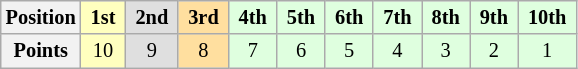<table class="wikitable" style="font-size:85%; text-align:center">
<tr>
<th>Position</th>
<td style="background:#ffffbf;"> <strong>1st</strong> </td>
<td style="background:#dfdfdf;"> <strong>2nd</strong> </td>
<td style="background:#ffdf9f;"> <strong>3rd</strong> </td>
<td style="background:#dfffdf;"> <strong>4th</strong> </td>
<td style="background:#dfffdf;"> <strong>5th</strong> </td>
<td style="background:#dfffdf;"> <strong>6th</strong> </td>
<td style="background:#dfffdf;"> <strong>7th</strong> </td>
<td style="background:#dfffdf;"> <strong>8th</strong> </td>
<td style="background:#dfffdf;"> <strong>9th</strong> </td>
<td style="background:#dfffdf;"> <strong>10th</strong> </td>
</tr>
<tr>
<th>Points</th>
<td style="background:#ffffbf;">10</td>
<td style="background:#dfdfdf;">9</td>
<td style="background:#ffdf9f;">8</td>
<td style="background:#dfffdf;">7</td>
<td style="background:#dfffdf;">6</td>
<td style="background:#dfffdf;">5</td>
<td style="background:#dfffdf;">4</td>
<td style="background:#dfffdf;">3</td>
<td style="background:#dfffdf;">2</td>
<td style="background:#dfffdf;">1</td>
</tr>
</table>
